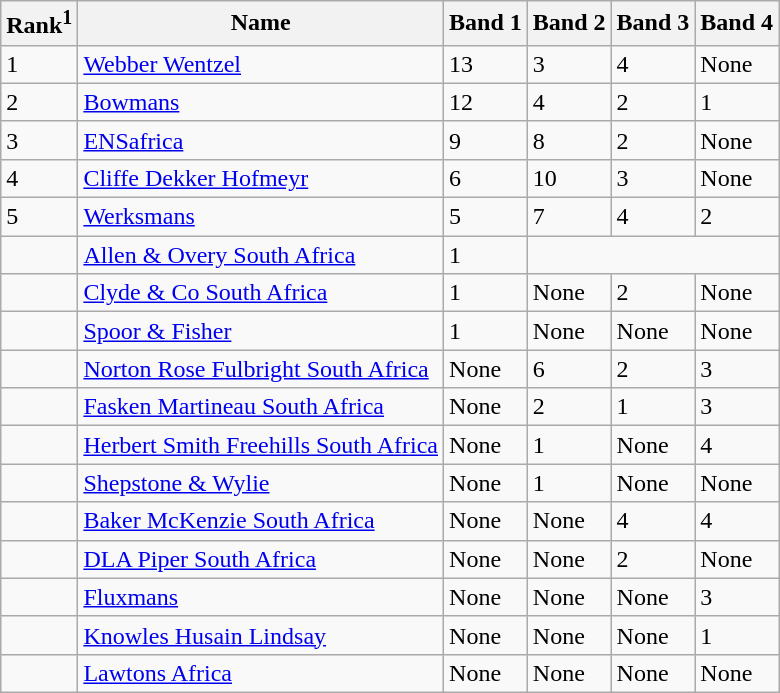<table class="wikitable sortable" style="text-align: centre;">
<tr>
<th>Rank<sup>1</sup></th>
<th>Name</th>
<th>Band 1</th>
<th>Band 2</th>
<th>Band 3</th>
<th>Band 4</th>
</tr>
<tr>
<td>1</td>
<td><a href='#'>Webber Wentzel</a></td>
<td>13</td>
<td>3</td>
<td>4</td>
<td>None</td>
</tr>
<tr>
<td>2</td>
<td><a href='#'>Bowmans</a></td>
<td>12</td>
<td>4</td>
<td>2</td>
<td>1</td>
</tr>
<tr>
<td>3</td>
<td><a href='#'>ENSafrica</a></td>
<td>9</td>
<td>8</td>
<td>2</td>
<td>None</td>
</tr>
<tr>
<td>4</td>
<td><a href='#'>Cliffe Dekker Hofmeyr</a></td>
<td>6</td>
<td>10</td>
<td>3</td>
<td>None</td>
</tr>
<tr>
<td>5</td>
<td><a href='#'>Werksmans</a></td>
<td>5</td>
<td>7</td>
<td>4</td>
<td>2</td>
</tr>
<tr>
<td></td>
<td><a href='#'>Allen & Overy South Africa</a></td>
<td>1</td>
</tr>
<tr>
<td></td>
<td><a href='#'>Clyde & Co South Africa</a></td>
<td>1</td>
<td>None</td>
<td>2</td>
<td>None</td>
</tr>
<tr>
<td></td>
<td><a href='#'>Spoor & Fisher</a></td>
<td>1</td>
<td>None</td>
<td>None</td>
<td>None</td>
</tr>
<tr>
<td></td>
<td><a href='#'>Norton Rose Fulbright South Africa</a></td>
<td>None</td>
<td>6</td>
<td>2</td>
<td>3</td>
</tr>
<tr>
<td></td>
<td><a href='#'>Fasken Martineau South Africa</a></td>
<td>None</td>
<td>2</td>
<td>1</td>
<td>3</td>
</tr>
<tr>
<td></td>
<td><a href='#'>Herbert Smith Freehills South Africa</a></td>
<td>None</td>
<td>1</td>
<td>None</td>
<td>4</td>
</tr>
<tr>
<td></td>
<td><a href='#'>Shepstone & Wylie</a></td>
<td>None</td>
<td>1</td>
<td>None</td>
<td>None</td>
</tr>
<tr>
<td></td>
<td><a href='#'>Baker McKenzie South Africa</a></td>
<td>None</td>
<td>None</td>
<td>4</td>
<td>4</td>
</tr>
<tr>
<td></td>
<td><a href='#'>DLA Piper South Africa</a></td>
<td>None</td>
<td>None</td>
<td>2</td>
<td>None</td>
</tr>
<tr>
<td></td>
<td><a href='#'>Fluxmans</a></td>
<td>None</td>
<td>None</td>
<td>None</td>
<td>3</td>
</tr>
<tr>
<td></td>
<td><a href='#'>Knowles Husain Lindsay</a></td>
<td>None</td>
<td>None</td>
<td>None</td>
<td>1</td>
</tr>
<tr>
<td></td>
<td><a href='#'>Lawtons Africa</a></td>
<td>None</td>
<td>None</td>
<td>None</td>
<td>None</td>
</tr>
</table>
